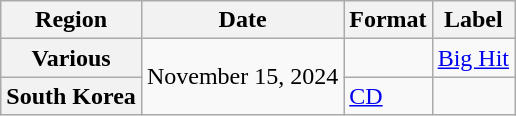<table class="wikitable plainrowheaders">
<tr>
<th scope="col">Region</th>
<th scope="col">Date</th>
<th scope="col">Format</th>
<th scope="col">Label</th>
</tr>
<tr>
<th scope="row">Various</th>
<td rowspan=2>November 15, 2024</td>
<td></td>
<td><a href='#'>Big Hit</a></td>
</tr>
<tr>
<th scope="row">South Korea</th>
<td><a href='#'>CD</a></td>
<td></td>
</tr>
</table>
